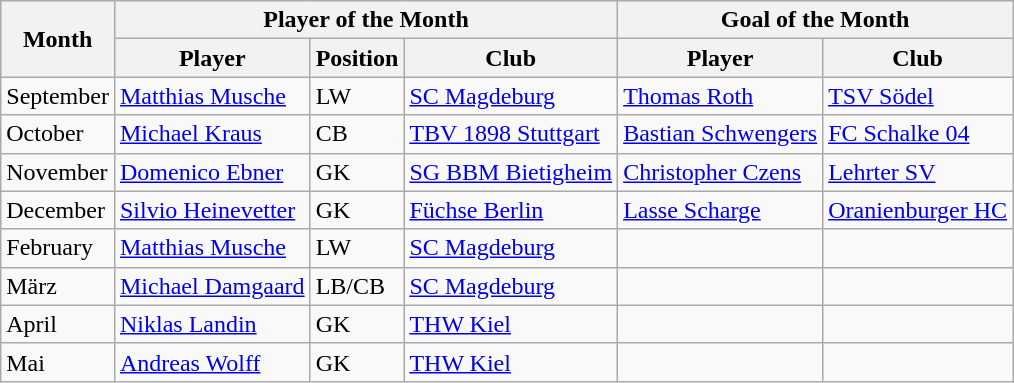<table class="wikitable">
<tr>
<th rowspan="2">Month</th>
<th colspan="3">Player of the Month</th>
<th colspan="2">Goal of the Month</th>
</tr>
<tr>
<th>Player</th>
<th>Position</th>
<th>Club</th>
<th>Player</th>
<th>Club</th>
</tr>
<tr>
<td>September</td>
<td> <a href='#'>Matthias Musche</a></td>
<td>LW</td>
<td><a href='#'>SC Magdeburg</a></td>
<td> <a href='#'>Thomas Roth</a></td>
<td><a href='#'>TSV Södel</a></td>
</tr>
<tr>
<td>October</td>
<td> <a href='#'>Michael Kraus</a></td>
<td>CB</td>
<td><a href='#'>TBV 1898 Stuttgart</a></td>
<td> <a href='#'>Bastian Schwengers</a></td>
<td><a href='#'>FC Schalke 04</a></td>
</tr>
<tr>
<td>November</td>
<td> <a href='#'>Domenico Ebner</a></td>
<td>GK</td>
<td><a href='#'>SG BBM Bietigheim</a></td>
<td> <a href='#'>Christopher Czens</a></td>
<td><a href='#'>Lehrter SV</a></td>
</tr>
<tr>
<td>December</td>
<td> <a href='#'>Silvio Heinevetter</a></td>
<td>GK</td>
<td><a href='#'>Füchse Berlin</a></td>
<td> <a href='#'>Lasse Scharge</a></td>
<td><a href='#'>Oranienburger HC</a></td>
</tr>
<tr>
<td>February</td>
<td> <a href='#'>Matthias Musche</a></td>
<td>LW</td>
<td><a href='#'>SC Magdeburg</a></td>
<td></td>
<td></td>
</tr>
<tr>
<td>März</td>
<td> <a href='#'>Michael Damgaard</a></td>
<td>LB/CB</td>
<td><a href='#'>SC Magdeburg</a></td>
<td></td>
<td></td>
</tr>
<tr>
<td>April</td>
<td> <a href='#'>Niklas Landin</a></td>
<td>GK</td>
<td><a href='#'>THW Kiel</a></td>
<td></td>
<td></td>
</tr>
<tr>
<td>Mai</td>
<td> <a href='#'>Andreas Wolff</a></td>
<td>GK</td>
<td><a href='#'>THW Kiel</a></td>
<td></td>
<td></td>
</tr>
</table>
